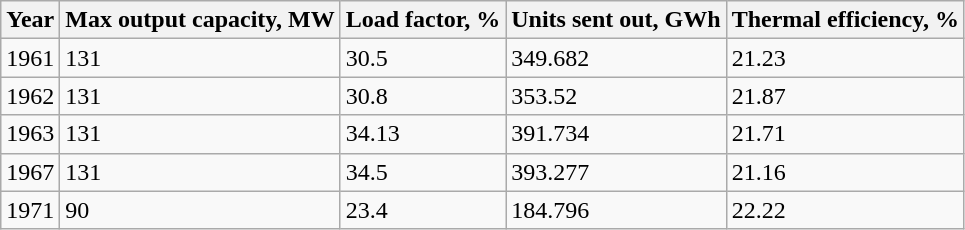<table class="wikitable">
<tr>
<th>Year</th>
<th>Max output capacity, MW</th>
<th>Load factor, %</th>
<th>Units sent out, GWh</th>
<th>Thermal efficiency, %</th>
</tr>
<tr>
<td>1961</td>
<td>131</td>
<td>30.5</td>
<td>349.682</td>
<td>21.23</td>
</tr>
<tr>
<td>1962</td>
<td>131</td>
<td>30.8</td>
<td>353.52</td>
<td>21.87</td>
</tr>
<tr>
<td>1963</td>
<td>131</td>
<td>34.13</td>
<td>391.734</td>
<td>21.71</td>
</tr>
<tr>
<td>1967</td>
<td>131</td>
<td>34.5</td>
<td>393.277</td>
<td>21.16</td>
</tr>
<tr>
<td>1971</td>
<td>90</td>
<td>23.4</td>
<td>184.796</td>
<td>22.22</td>
</tr>
</table>
